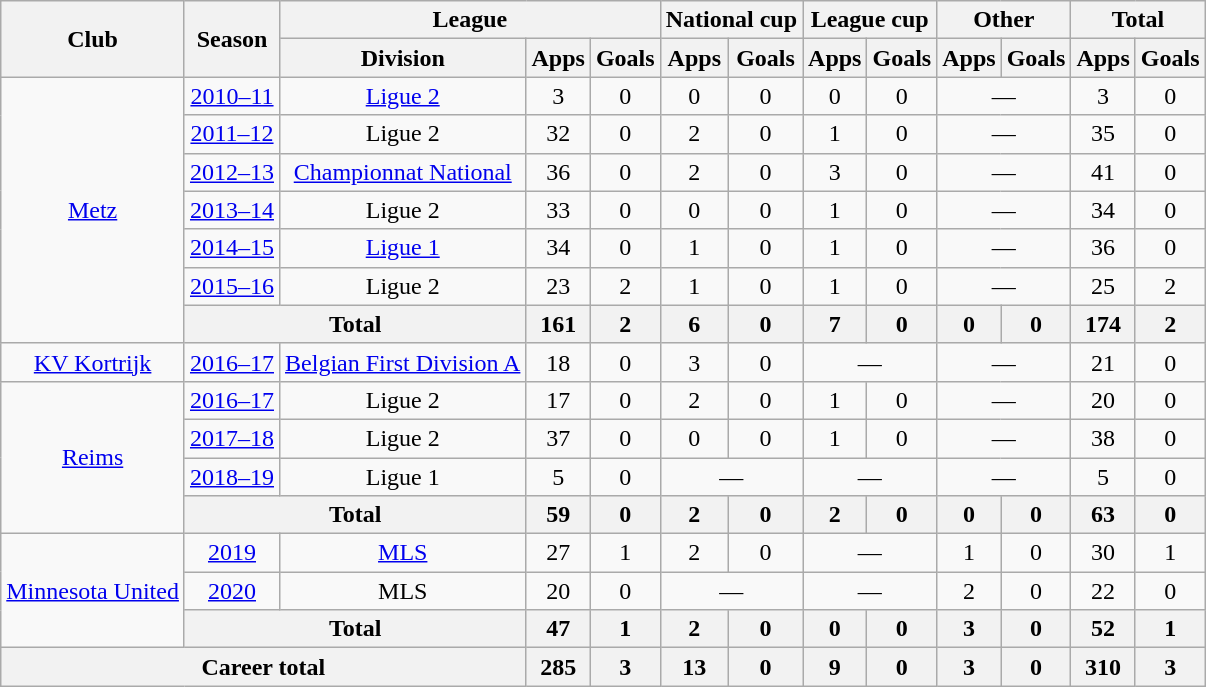<table class="wikitable" style="text-align:center">
<tr>
<th rowspan="2">Club</th>
<th rowspan="2">Season</th>
<th colspan="3">League</th>
<th colspan="2">National cup</th>
<th colspan="2">League cup</th>
<th colspan="2">Other</th>
<th colspan="2">Total</th>
</tr>
<tr>
<th>Division</th>
<th>Apps</th>
<th>Goals</th>
<th>Apps</th>
<th>Goals</th>
<th>Apps</th>
<th>Goals</th>
<th>Apps</th>
<th>Goals</th>
<th>Apps</th>
<th>Goals</th>
</tr>
<tr>
<td rowspan="7"><a href='#'>Metz</a></td>
<td><a href='#'>2010–11</a></td>
<td><a href='#'>Ligue 2</a></td>
<td>3</td>
<td>0</td>
<td>0</td>
<td>0</td>
<td>0</td>
<td>0</td>
<td colspan="2">—</td>
<td>3</td>
<td>0</td>
</tr>
<tr>
<td><a href='#'>2011–12</a></td>
<td>Ligue 2</td>
<td>32</td>
<td>0</td>
<td>2</td>
<td>0</td>
<td>1</td>
<td>0</td>
<td colspan="2">—</td>
<td>35</td>
<td>0</td>
</tr>
<tr>
<td><a href='#'>2012–13</a></td>
<td><a href='#'>Championnat National</a></td>
<td>36</td>
<td>0</td>
<td>2</td>
<td>0</td>
<td>3</td>
<td>0</td>
<td colspan="2">—</td>
<td>41</td>
<td>0</td>
</tr>
<tr>
<td><a href='#'>2013–14</a></td>
<td>Ligue 2</td>
<td>33</td>
<td>0</td>
<td>0</td>
<td>0</td>
<td>1</td>
<td>0</td>
<td colspan="2">—</td>
<td>34</td>
<td>0</td>
</tr>
<tr>
<td><a href='#'>2014–15</a></td>
<td><a href='#'>Ligue 1</a></td>
<td>34</td>
<td>0</td>
<td>1</td>
<td>0</td>
<td>1</td>
<td>0</td>
<td colspan="2">—</td>
<td>36</td>
<td>0</td>
</tr>
<tr>
<td><a href='#'>2015–16</a></td>
<td>Ligue 2</td>
<td>23</td>
<td>2</td>
<td>1</td>
<td>0</td>
<td>1</td>
<td>0</td>
<td colspan="2">—</td>
<td>25</td>
<td>2</td>
</tr>
<tr>
<th colspan="2">Total</th>
<th>161</th>
<th>2</th>
<th>6</th>
<th>0</th>
<th>7</th>
<th>0</th>
<th>0</th>
<th>0</th>
<th>174</th>
<th>2</th>
</tr>
<tr>
<td><a href='#'>KV Kortrijk</a></td>
<td><a href='#'>2016–17</a></td>
<td><a href='#'>Belgian First Division A</a></td>
<td>18</td>
<td>0</td>
<td>3</td>
<td>0</td>
<td colspan="2">—</td>
<td colspan="2">—</td>
<td>21</td>
<td>0</td>
</tr>
<tr>
<td rowspan="4"><a href='#'>Reims</a></td>
<td><a href='#'>2016–17</a></td>
<td>Ligue 2</td>
<td>17</td>
<td>0</td>
<td>2</td>
<td>0</td>
<td>1</td>
<td>0</td>
<td colspan="2">—</td>
<td>20</td>
<td>0</td>
</tr>
<tr>
<td><a href='#'>2017–18</a></td>
<td>Ligue 2</td>
<td>37</td>
<td>0</td>
<td>0</td>
<td>0</td>
<td>1</td>
<td>0</td>
<td colspan="2">—</td>
<td>38</td>
<td>0</td>
</tr>
<tr>
<td><a href='#'>2018–19</a></td>
<td>Ligue 1</td>
<td>5</td>
<td>0</td>
<td colspan="2">—</td>
<td colspan="2">—</td>
<td colspan="2">—</td>
<td>5</td>
<td>0</td>
</tr>
<tr>
<th colspan="2">Total</th>
<th>59</th>
<th>0</th>
<th>2</th>
<th>0</th>
<th>2</th>
<th>0</th>
<th>0</th>
<th>0</th>
<th>63</th>
<th>0</th>
</tr>
<tr>
<td rowspan="3"><a href='#'>Minnesota United</a></td>
<td><a href='#'>2019</a></td>
<td><a href='#'>MLS</a></td>
<td>27</td>
<td>1</td>
<td>2</td>
<td>0</td>
<td colspan="2">—</td>
<td>1</td>
<td>0</td>
<td>30</td>
<td>1</td>
</tr>
<tr>
<td><a href='#'>2020</a></td>
<td>MLS</td>
<td>20</td>
<td>0</td>
<td colspan="2">—</td>
<td colspan="2">—</td>
<td>2</td>
<td>0</td>
<td>22</td>
<td>0</td>
</tr>
<tr>
<th colspan="2">Total</th>
<th>47</th>
<th>1</th>
<th>2</th>
<th>0</th>
<th>0</th>
<th>0</th>
<th>3</th>
<th>0</th>
<th>52</th>
<th>1</th>
</tr>
<tr>
<th colspan="3">Career total</th>
<th>285</th>
<th>3</th>
<th>13</th>
<th>0</th>
<th>9</th>
<th>0</th>
<th>3</th>
<th>0</th>
<th>310</th>
<th>3</th>
</tr>
</table>
